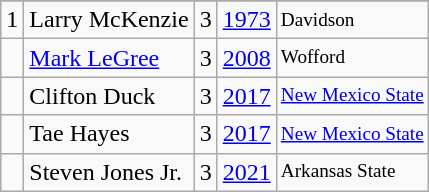<table class="wikitable">
<tr>
</tr>
<tr>
<td>1</td>
<td>Larry McKenzie</td>
<td>3</td>
<td><a href='#'>1973</a></td>
<td style="font-size:80%;">Davidson</td>
</tr>
<tr>
<td></td>
<td><a href='#'>Mark LeGree</a></td>
<td>3</td>
<td><a href='#'>2008</a></td>
<td style="font-size:80%;">Wofford</td>
</tr>
<tr>
<td></td>
<td>Clifton Duck</td>
<td>3</td>
<td><a href='#'>2017</a></td>
<td style="font-size:80%;"><a href='#'>New Mexico State</a></td>
</tr>
<tr>
<td></td>
<td>Tae Hayes</td>
<td>3</td>
<td><a href='#'>2017</a></td>
<td style="font-size:80%;"><a href='#'>New Mexico State</a></td>
</tr>
<tr>
<td></td>
<td>Steven Jones Jr.</td>
<td>3</td>
<td><a href='#'>2021</a></td>
<td style="font-size:80%;">Arkansas State</td>
</tr>
</table>
